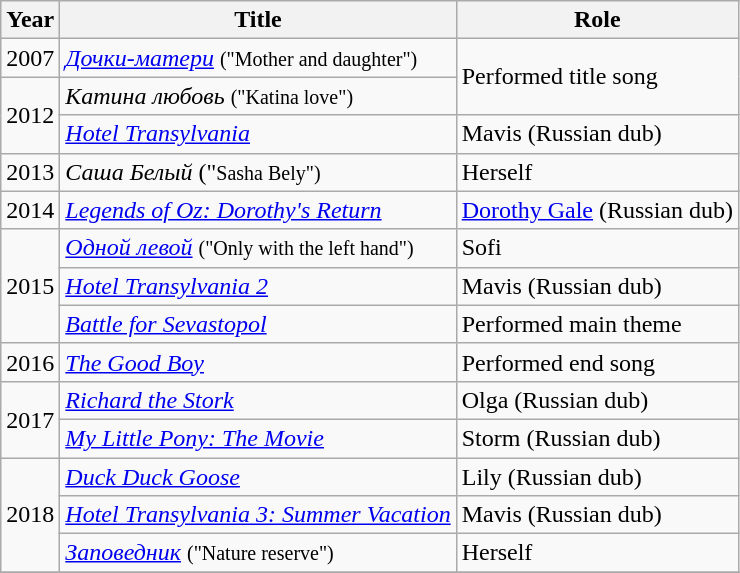<table class="wikitable">
<tr>
<th>Year</th>
<th>Title</th>
<th>Role</th>
</tr>
<tr>
<td>2007</td>
<td><em><a href='#'>Дочки-матери</a></em> <small>("Mother and daughter")</small></td>
<td rowspan=2>Performed title song</td>
</tr>
<tr>
<td rowspan="2">2012</td>
<td><em>Катина любовь</em> <small>("Katina love")</small></td>
</tr>
<tr>
<td><em><a href='#'>Hotel Transylvania</a></em></td>
<td>Mavis (Russian dub)</td>
</tr>
<tr>
<td>2013</td>
<td><em>Саша Белый</em> ("<small>Sasha Bely")</small></td>
<td>Herself</td>
</tr>
<tr>
<td>2014</td>
<td><em><a href='#'>Legends of Oz: Dorothy's Return</a></em></td>
<td><a href='#'>Dorothy Gale</a> (Russian dub)</td>
</tr>
<tr>
<td rowspan="3">2015</td>
<td><em><a href='#'>Одной левой</a></em> <small>("Only with the left hand")</small></td>
<td>Sofi</td>
</tr>
<tr>
<td><em><a href='#'>Hotel Transylvania 2</a></em></td>
<td>Mavis (Russian dub)</td>
</tr>
<tr>
<td><em><a href='#'>Battle for Sevastopol</a></em></td>
<td>Performed main theme</td>
</tr>
<tr>
<td>2016</td>
<td><em><a href='#'>The Good Boy</a></em></td>
<td>Performed end song</td>
</tr>
<tr>
<td rowspan="2">2017</td>
<td><em><a href='#'>Richard the Stork</a></em></td>
<td>Olga (Russian dub)</td>
</tr>
<tr>
<td><a href='#'><em>My Little Pony: The Movie</em></a></td>
<td>Storm (Russian dub)</td>
</tr>
<tr>
<td rowspan="3">2018</td>
<td><a href='#'><em>Duck Duck Goose</em></a></td>
<td>Lily (Russian dub)</td>
</tr>
<tr>
<td><em><a href='#'>Hotel Transylvania 3: Summer Vacation</a></em></td>
<td>Mavis (Russian dub)</td>
</tr>
<tr>
<td><em><a href='#'>Заповедник</a></em> <small>("Nature reserve")</small></td>
<td>Herself</td>
</tr>
<tr>
</tr>
</table>
